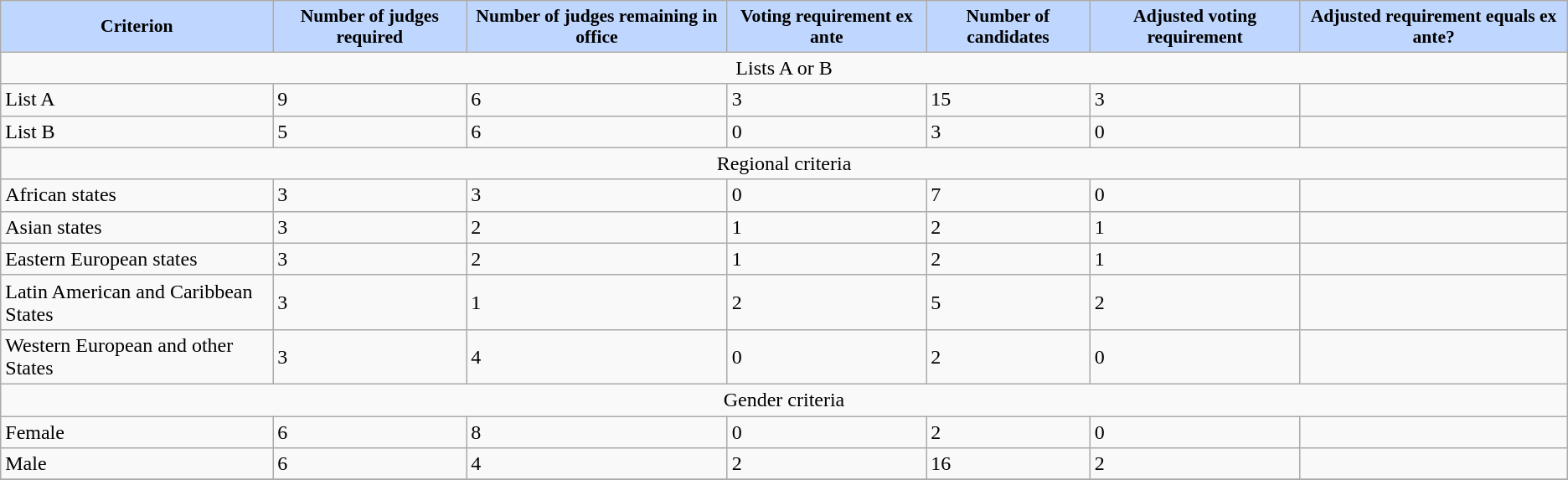<table class="wikitable">
<tr bgcolor=#BFD7FF align="center" style="font-size:90%;">
<td><strong>Criterion</strong></td>
<td><strong>Number of judges required</strong></td>
<td><strong>Number of judges remaining in office</strong></td>
<td><strong>Voting requirement ex ante</strong></td>
<td><strong>Number of candidates</strong></td>
<td><strong>Adjusted voting requirement</strong></td>
<td><strong>Adjusted requirement equals ex ante?</strong></td>
</tr>
<tr>
<td colspan=7 align="center">Lists A or B</td>
</tr>
<tr>
<td>List A</td>
<td>9</td>
<td>6</td>
<td>3</td>
<td>15</td>
<td>3</td>
<td></td>
</tr>
<tr>
<td>List B</td>
<td>5</td>
<td>6</td>
<td>0</td>
<td>3</td>
<td>0</td>
<td></td>
</tr>
<tr>
<td colspan=7 align="center">Regional criteria</td>
</tr>
<tr>
<td>African states</td>
<td>3</td>
<td>3</td>
<td>0</td>
<td>7</td>
<td>0</td>
<td></td>
</tr>
<tr>
<td>Asian states</td>
<td>3</td>
<td>2</td>
<td>1</td>
<td>2</td>
<td>1</td>
<td></td>
</tr>
<tr>
<td>Eastern European states</td>
<td>3</td>
<td>2</td>
<td>1</td>
<td>2</td>
<td>1</td>
<td></td>
</tr>
<tr>
<td>Latin American and Caribbean States</td>
<td>3</td>
<td>1</td>
<td>2</td>
<td>5</td>
<td>2</td>
<td></td>
</tr>
<tr>
<td>Western European and other States</td>
<td>3</td>
<td>4</td>
<td>0</td>
<td>2</td>
<td>0</td>
<td></td>
</tr>
<tr>
<td colspan=7 align="center">Gender criteria</td>
</tr>
<tr>
<td>Female</td>
<td>6</td>
<td>8</td>
<td>0</td>
<td>2</td>
<td>0</td>
<td></td>
</tr>
<tr>
<td>Male</td>
<td>6</td>
<td>4</td>
<td>2</td>
<td>16</td>
<td>2</td>
<td></td>
</tr>
<tr>
</tr>
</table>
